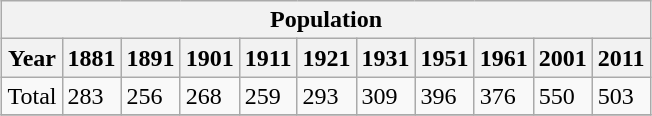<table class="wikitable" style="margin: 1em auto 1em auto;">
<tr>
<th colspan="17">Population</th>
</tr>
<tr>
<th>Year</th>
<th>1881</th>
<th>1891</th>
<th>1901</th>
<th>1911</th>
<th>1921</th>
<th>1931</th>
<th>1951</th>
<th>1961</th>
<th>2001</th>
<th>2011</th>
</tr>
<tr>
<td>Total</td>
<td>283</td>
<td>256</td>
<td>268</td>
<td>259</td>
<td>293</td>
<td>309</td>
<td>396</td>
<td>376</td>
<td>550</td>
<td>503</td>
</tr>
<tr>
</tr>
</table>
